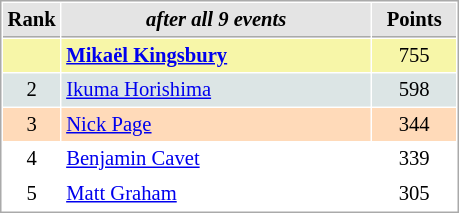<table cellspacing="1" cellpadding="3" style="border:1px solid #AAAAAA;font-size:86%">
<tr style="background-color: #E4E4E4;">
<th style="border-bottom:1px solid #AAAAAA; width: 10px;">Rank</th>
<th style="border-bottom:1px solid #AAAAAA; width: 200px;"><em>after all 9 events</em></th>
<th style="border-bottom:1px solid #AAAAAA; width: 50px;">Points</th>
</tr>
<tr style="background:#f7f6a8;">
<td align=center></td>
<td><strong> <a href='#'>Mikaël Kingsbury</a></strong></td>
<td align=center>755</td>
</tr>
<tr style="background:#dce5e5;">
<td align=center>2</td>
<td> <a href='#'>Ikuma Horishima</a></td>
<td align=center>598</td>
</tr>
<tr style="background:#ffdab9;">
<td align=center>3</td>
<td> <a href='#'>Nick Page</a></td>
<td align=center>344</td>
</tr>
<tr>
<td align=center>4</td>
<td> <a href='#'>Benjamin Cavet</a></td>
<td align=center>339</td>
</tr>
<tr>
<td align=center>5</td>
<td> <a href='#'>Matt Graham</a></td>
<td align=center>305</td>
</tr>
</table>
